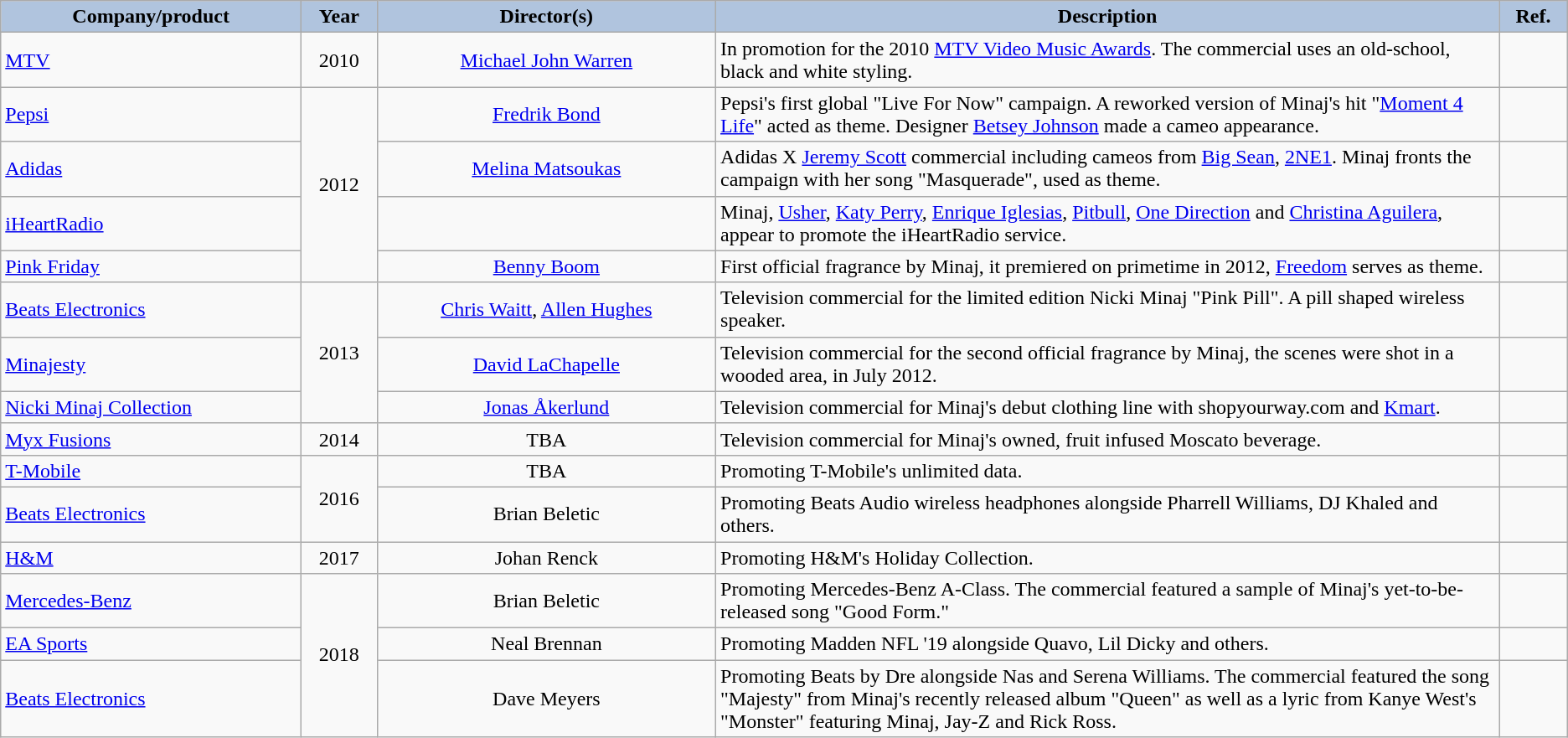<table class="wikitable sortable">
<tr>
<th style="background:#B0C4DE;">Company/product</th>
<th style="background:#B0C4DE;">Year</th>
<th style="background:#B0C4DE;">Director(s)</th>
<th style="width:50%; background:#B0C4DE;">Description</th>
<th style="background:#B0C4DE;">Ref.</th>
</tr>
<tr>
<td><a href='#'>MTV</a></td>
<td style="text-align:center;">2010</td>
<td style="text-align:center;"><a href='#'>Michael John Warren</a></td>
<td>In promotion for the 2010 <a href='#'>MTV Video Music Awards</a>. The commercial uses an old-school, black and white styling.</td>
<td><br></td>
</tr>
<tr>
<td><a href='#'>Pepsi</a></td>
<td style="text-align:center;" rowspan="4">2012</td>
<td style="text-align:center;"><a href='#'>Fredrik Bond</a></td>
<td>Pepsi's first global "Live For Now" campaign. A reworked version of Minaj's hit "<a href='#'>Moment 4 Life</a>" acted as theme. Designer <a href='#'>Betsey Johnson</a> made a cameo appearance.</td>
<td><br></td>
</tr>
<tr>
<td><a href='#'>Adidas</a></td>
<td style="text-align:center;"><a href='#'>Melina Matsoukas</a></td>
<td>Adidas X <a href='#'>Jeremy Scott</a> commercial including cameos from <a href='#'>Big Sean</a>, <a href='#'>2NE1</a>. Minaj fronts the campaign with her song "Masquerade", used as theme.</td>
<td><br></td>
</tr>
<tr>
<td><a href='#'>iHeartRadio</a></td>
<td></td>
<td>Minaj, <a href='#'>Usher</a>, <a href='#'>Katy Perry</a>, <a href='#'>Enrique Iglesias</a>, <a href='#'>Pitbull</a>, <a href='#'>One Direction</a> and <a href='#'>Christina Aguilera</a>, appear to promote the iHeartRadio service.</td>
<td><br></td>
</tr>
<tr>
<td><a href='#'>Pink Friday</a></td>
<td style="text-align:center;"><a href='#'>Benny Boom</a></td>
<td>First official fragrance by Minaj, it premiered on primetime in 2012, <a href='#'>Freedom</a> serves as theme.</td>
<td><br></td>
</tr>
<tr>
<td><a href='#'>Beats Electronics</a></td>
<td style="text-align:center;" rowspan="3">2013</td>
<td style="text-align:center;"><a href='#'>Chris Waitt</a>, <a href='#'>Allen Hughes</a></td>
<td>Television commercial for the limited edition Nicki Minaj "Pink Pill". A pill shaped wireless speaker.</td>
<td><br></td>
</tr>
<tr>
<td><a href='#'>Minajesty</a></td>
<td style="text-align:center;"><a href='#'>David LaChapelle</a></td>
<td>Television commercial for the second official fragrance by Minaj, the scenes were shot in a wooded area, in July 2012.</td>
<td><br></td>
</tr>
<tr>
<td><a href='#'>Nicki Minaj Collection</a></td>
<td style="text-align:center;"><a href='#'>Jonas Åkerlund</a></td>
<td>Television commercial for Minaj's debut clothing line with shopyourway.com and <a href='#'>Kmart</a>.</td>
<td><br></td>
</tr>
<tr>
<td><a href='#'>Myx Fusions</a></td>
<td style="text-align:center;">2014</td>
<td style="text-align:center;">TBA</td>
<td>Television commercial for Minaj's owned, fruit infused Moscato beverage.</td>
<td><br></td>
</tr>
<tr>
<td><a href='#'>T-Mobile</a></td>
<td style="text-align:center; "rowspan="2">2016</td>
<td style="text-align:center;">TBA</td>
<td>Promoting T-Mobile's unlimited data.</td>
<td></td>
</tr>
<tr>
<td><a href='#'>Beats Electronics</a></td>
<td style="text-align:center;">Brian Beletic</td>
<td>Promoting Beats Audio wireless headphones alongside Pharrell Williams, DJ Khaled and others.</td>
<td></td>
</tr>
<tr>
<td><a href='#'>H&M</a></td>
<td style="text-align:center;">2017</td>
<td style="text-align:center;">Johan Renck</td>
<td>Promoting H&M's Holiday Collection.</td>
<td></td>
</tr>
<tr>
<td><a href='#'>Mercedes-Benz</a></td>
<td style="text-align:center; "rowspan="3">2018</td>
<td style="text-align:center;">Brian Beletic</td>
<td>Promoting Mercedes-Benz A-Class. The commercial featured a sample of Minaj's yet-to-be-released song "Good Form."</td>
<td></td>
</tr>
<tr>
<td><a href='#'>EA Sports</a></td>
<td style="text-align:center;">Neal Brennan</td>
<td>Promoting Madden NFL '19 alongside Quavo, Lil Dicky and others.</td>
<td></td>
</tr>
<tr>
<td><a href='#'>Beats Electronics</a></td>
<td style="text-align:center;">Dave Meyers</td>
<td>Promoting Beats by Dre alongside Nas and Serena Williams. The commercial featured the song "Majesty" from Minaj's recently released album "Queen" as well as a lyric from Kanye West's "Monster" featuring Minaj, Jay-Z and Rick Ross.</td>
<td></td>
</tr>
</table>
